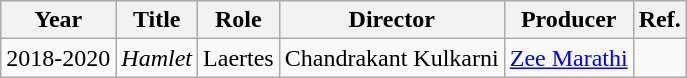<table class="wikitable sortable" style="font-size:100%">
<tr style="text-align:center;">
<th>Year</th>
<th>Title</th>
<th>Role</th>
<th>Director</th>
<th>Producer</th>
<th>Ref.</th>
</tr>
<tr>
<td>2018-2020</td>
<td><em>Hamlet</em></td>
<td>Laertes</td>
<td>Chandrakant Kulkarni</td>
<td><a href='#'>Zee Marathi</a></td>
<td></td>
</tr>
</table>
